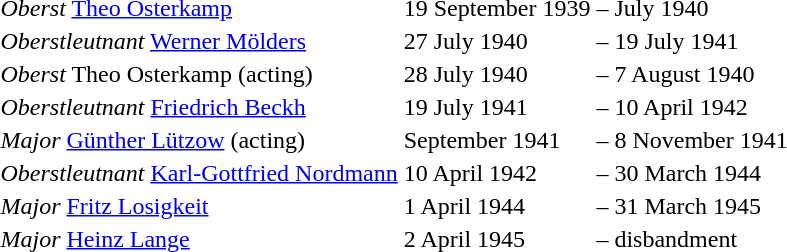<table>
<tr>
<td><em>Oberst</em> <a href='#'>Theo Osterkamp</a></td>
<td>19 September 1939</td>
<td>–</td>
<td>July 1940</td>
</tr>
<tr>
<td><em>Oberstleutnant</em> <a href='#'>Werner Mölders</a></td>
<td>27 July 1940</td>
<td>–</td>
<td>19 July 1941</td>
</tr>
<tr>
<td><em>Oberst</em> Theo Osterkamp (acting)</td>
<td>28 July 1940</td>
<td>–</td>
<td>7 August 1940</td>
</tr>
<tr>
<td><em>Oberstleutnant</em> <a href='#'>Friedrich Beckh</a></td>
<td>19 July 1941</td>
<td>–</td>
<td>10 April 1942</td>
</tr>
<tr>
<td><em>Major</em> <a href='#'>Günther Lützow</a> (acting)</td>
<td>September 1941</td>
<td>–</td>
<td>8 November 1941</td>
</tr>
<tr>
<td><em>Oberstleutnant</em> <a href='#'>Karl-Gottfried Nordmann</a></td>
<td>10 April 1942</td>
<td>–</td>
<td>30 March 1944</td>
</tr>
<tr>
<td><em>Major</em> <a href='#'>Fritz Losigkeit</a></td>
<td>1 April 1944</td>
<td>–</td>
<td>31 March 1945</td>
</tr>
<tr>
<td><em>Major</em> <a href='#'>Heinz Lange</a></td>
<td>2 April 1945</td>
<td>–</td>
<td>disbandment</td>
</tr>
</table>
